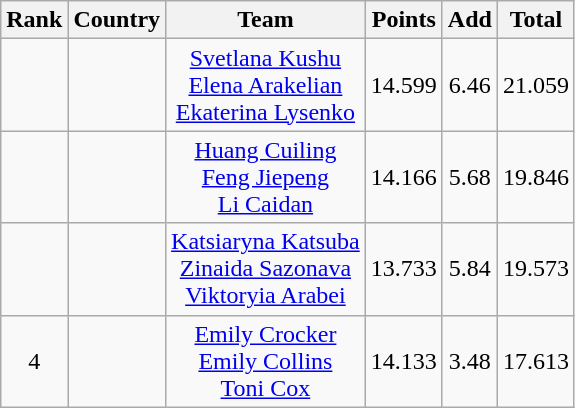<table class="wikitable sortable" style="text-align:center">
<tr>
<th scope=col>Rank</th>
<th scope=col>Country</th>
<th scope=col>Team</th>
<th scope=col>Points</th>
<th>Add</th>
<th>Total</th>
</tr>
<tr>
<td></td>
<td align=left></td>
<td><a href='#'>Svetlana Kushu</a><br><a href='#'>Elena Arakelian</a><br><a href='#'>Ekaterina Lysenko</a></td>
<td>14.599</td>
<td>6.46</td>
<td>21.059</td>
</tr>
<tr>
<td></td>
<td align=left></td>
<td><a href='#'>Huang Cuiling</a><br><a href='#'>Feng Jiepeng</a><br><a href='#'>Li Caidan</a></td>
<td>14.166</td>
<td>5.68</td>
<td>19.846</td>
</tr>
<tr>
<td></td>
<td align=left></td>
<td><a href='#'>Katsiaryna Katsuba</a><br><a href='#'>Zinaida Sazonava</a><br><a href='#'>Viktoryia Arabei</a></td>
<td>13.733</td>
<td>5.84</td>
<td>19.573</td>
</tr>
<tr>
<td>4</td>
<td align=left></td>
<td><a href='#'>Emily Crocker</a><br><a href='#'>Emily Collins</a><br><a href='#'>Toni Cox</a></td>
<td>14.133</td>
<td>3.48</td>
<td>17.613</td>
</tr>
</table>
